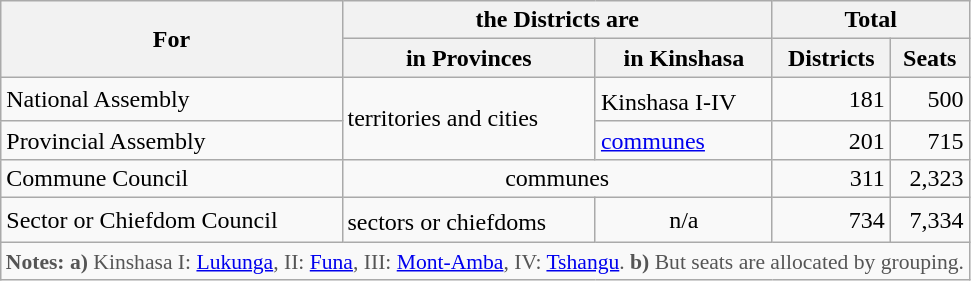<table class="wikitable">
<tr>
<th rowspan="2">For</th>
<th colspan="2">the Districts are</th>
<th colspan="2">Total</th>
</tr>
<tr>
<th>in Provinces</th>
<th>in Kinshasa</th>
<th>Districts</th>
<th>Seats</th>
</tr>
<tr>
<td>National Assembly</td>
<td rowspan="2">territories and cities</td>
<td>Kinshasa I-IV <sup></sup></td>
<td style="text-align: right;">181</td>
<td style="text-align: right;">500</td>
</tr>
<tr>
<td>Provincial Assembly</td>
<td><a href='#'>communes</a></td>
<td style="text-align: right;">201</td>
<td style="text-align: right;">715</td>
</tr>
<tr>
<td>Commune Council</td>
<td colspan="2" style="text-align:center;">communes</td>
<td style="text-align: right;">311</td>
<td style="text-align: right;">2,323</td>
</tr>
<tr>
<td>Sector or Chiefdom Council</td>
<td>sectors or chiefdoms<sup></sup></td>
<td style="text-align:center;">n/a</td>
<td style="text-align: right;">734</td>
<td style="text-align: right;">7,334</td>
</tr>
<tr>
<td colspan="5" style="font-size:90%; line-height: 1.3em; color: #555555;"><strong>Notes: a)</strong> Kinshasa I: <a href='#'>Lukunga</a>, II: <a href='#'>Funa</a>, III: <a href='#'>Mont-Amba</a>, IV: <a href='#'>Tshangu</a>. <strong>b)</strong> But seats are allocated by grouping.</td>
</tr>
</table>
